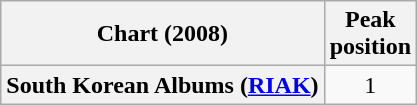<table class="wikitable plainrowheaders">
<tr>
<th>Chart (2008)</th>
<th>Peak<br>position</th>
</tr>
<tr>
<th scope="row">South Korean Albums (<a href='#'>RIAK</a>)</th>
<td style="text-align:center;">1</td>
</tr>
</table>
